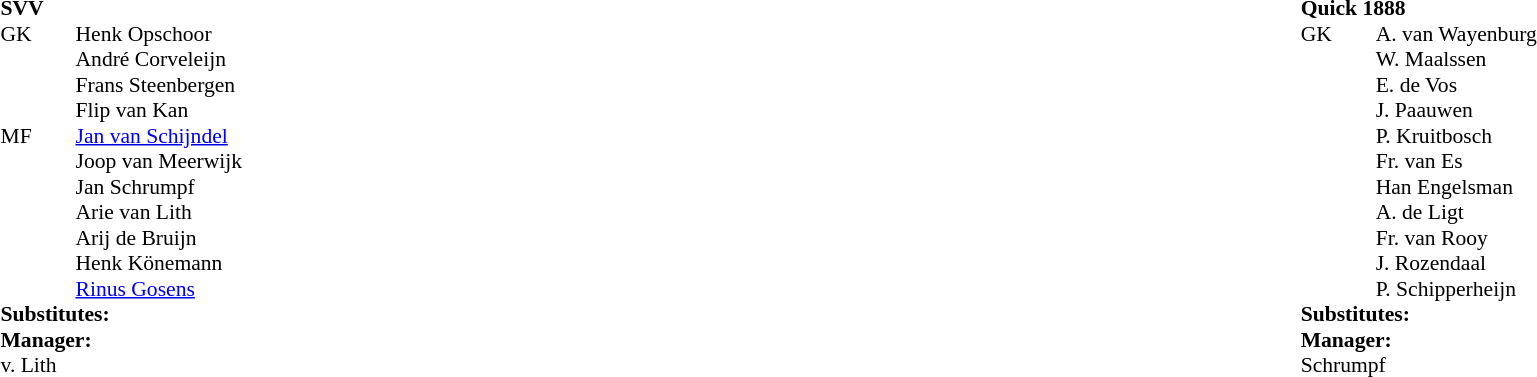<table style="width:100%;">
<tr>
<td style="vertical-align:top; width:50%;"><br><table style="font-size: 90%" cellspacing="0" cellpadding="0">
<tr>
</tr>
<tr>
<td colspan="4"><strong>SVV</strong></td>
</tr>
<tr>
<th width="25"></th>
<th width="25"></th>
</tr>
<tr>
<td>GK</td>
<td></td>
<td> Henk Opschoor</td>
</tr>
<tr>
<td></td>
<td></td>
<td> André Corveleijn</td>
</tr>
<tr>
<td></td>
<td></td>
<td> Frans Steenbergen</td>
</tr>
<tr>
<td></td>
<td></td>
<td> Flip van Kan</td>
</tr>
<tr>
<td>MF</td>
<td></td>
<td> <a href='#'>Jan van Schijndel</a></td>
</tr>
<tr>
<td></td>
<td></td>
<td> Joop van Meerwijk</td>
</tr>
<tr>
<td></td>
<td></td>
<td> Jan Schrumpf</td>
</tr>
<tr>
<td></td>
<td></td>
<td> Arie van Lith</td>
</tr>
<tr>
<td></td>
<td></td>
<td> Arij de Bruijn</td>
</tr>
<tr>
<td></td>
<td></td>
<td> Henk Könemann</td>
</tr>
<tr>
<td></td>
<td></td>
<td> <a href='#'>Rinus Gosens</a></td>
</tr>
<tr>
<td colspan=4><strong>Substitutes:</strong></td>
</tr>
<tr>
<td></td>
<td></td>
<td></td>
</tr>
<tr>
<td></td>
<td></td>
<td></td>
</tr>
<tr>
<td colspan=4><strong>Manager:</strong></td>
</tr>
<tr>
<td colspan="4"> v. Lith</td>
</tr>
</table>
</td>
<td valign="top"></td>
<td style="vertical-align:top; width:50%;"><br><table cellspacing="0" cellpadding="0" style="font-size:90%; margin:auto;">
<tr>
<td colspan="4"><strong>Quick 1888</strong></td>
</tr>
<tr>
<th width="25"></th>
<th width="25"></th>
</tr>
<tr>
<td>GK</td>
<td></td>
<td> A. van Wayenburg</td>
</tr>
<tr>
<td></td>
<td></td>
<td> W. Maalssen</td>
</tr>
<tr>
<td></td>
<td></td>
<td> E. de Vos</td>
</tr>
<tr>
<td></td>
<td></td>
<td> J. Paauwen</td>
</tr>
<tr>
<td></td>
<td></td>
<td> P. Kruitbosch</td>
</tr>
<tr>
<td></td>
<td></td>
<td> Fr. van Es</td>
</tr>
<tr>
<td></td>
<td></td>
<td> Han Engelsman</td>
</tr>
<tr>
<td></td>
<td></td>
<td> A. de Ligt</td>
</tr>
<tr>
<td></td>
<td></td>
<td> Fr. van Rooy</td>
</tr>
<tr>
<td></td>
<td></td>
<td> J. Rozendaal</td>
</tr>
<tr>
<td></td>
<td></td>
<td> P. Schipperheijn</td>
</tr>
<tr>
<td colspan=4><strong>Substitutes:</strong></td>
</tr>
<tr>
<td></td>
<td></td>
<td></td>
</tr>
<tr>
<td></td>
<td></td>
<td></td>
</tr>
<tr>
<td colspan=4><strong>Manager:</strong></td>
</tr>
<tr>
<td colspan="4"> Schrumpf</td>
</tr>
</table>
</td>
</tr>
</table>
